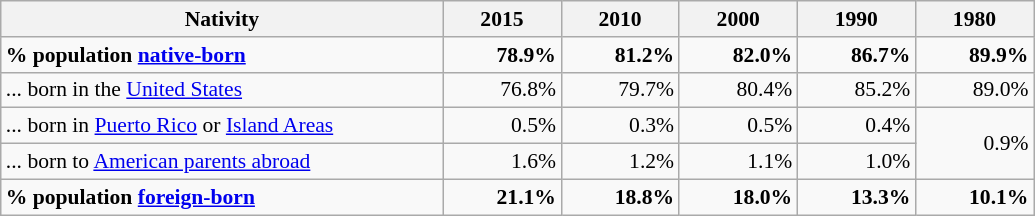<table class="wikitable" style="font-size: 90%; text-align: right;">
<tr>
<th style="width: 20em;">Nativity</th>
<th style="width: 5em;">2015</th>
<th style="width: 5em;">2010</th>
<th style="width: 5em;">2000</th>
<th style="width: 5em;">1990</th>
<th style="width: 5em;">1980</th>
</tr>
<tr>
<td style="text-align:left"><strong>% population <a href='#'>native-born</a></strong></td>
<td><strong>78.9%</strong></td>
<td><strong>81.2%</strong></td>
<td><strong>82.0%</strong></td>
<td><strong>86.7%</strong></td>
<td><strong>89.9%</strong></td>
</tr>
<tr>
<td style="text-align:left">... born in the <a href='#'>United States</a></td>
<td>76.8%</td>
<td>79.7%</td>
<td>80.4%</td>
<td>85.2%</td>
<td>89.0%</td>
</tr>
<tr>
<td style="text-align:left">... born in <a href='#'>Puerto Rico</a> or <a href='#'>Island Areas</a></td>
<td>0.5%</td>
<td>0.3%</td>
<td>0.5%</td>
<td>0.4%</td>
<td rowspan="2">0.9%</td>
</tr>
<tr>
<td style="text-align:left">... born to <a href='#'>American parents abroad</a></td>
<td>1.6%</td>
<td>1.2%</td>
<td>1.1%</td>
<td>1.0%</td>
</tr>
<tr>
<td style="text-align:left"><strong>% population <a href='#'>foreign-born</a></strong></td>
<td><strong>21.1%</strong></td>
<td><strong>18.8%</strong></td>
<td><strong>18.0%</strong></td>
<td><strong>13.3%</strong></td>
<td><strong>10.1%</strong></td>
</tr>
</table>
